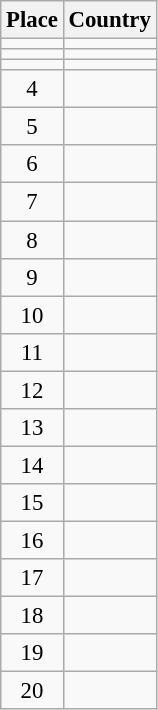<table class="wikitable" style="font-size:95%;">
<tr>
<th>Place</th>
<th>Country</th>
</tr>
<tr>
<td align="center"></td>
<td></td>
</tr>
<tr>
<td align="center"></td>
<td></td>
</tr>
<tr>
<td align="center"></td>
<td></td>
</tr>
<tr>
<td align="center">4</td>
<td></td>
</tr>
<tr>
<td align="center">5</td>
<td></td>
</tr>
<tr>
<td align="center">6</td>
<td></td>
</tr>
<tr>
<td align="center">7</td>
<td></td>
</tr>
<tr>
<td align="center">8</td>
<td></td>
</tr>
<tr>
<td align="center">9</td>
<td></td>
</tr>
<tr>
<td align="center">10</td>
<td></td>
</tr>
<tr>
<td align="center">11</td>
<td></td>
</tr>
<tr>
<td align="center">12</td>
<td></td>
</tr>
<tr>
<td align="center">13</td>
<td></td>
</tr>
<tr>
<td align="center">14</td>
<td></td>
</tr>
<tr>
<td align="center">15</td>
<td></td>
</tr>
<tr>
<td align="center">16</td>
<td></td>
</tr>
<tr>
<td align=center>17</td>
<td></td>
</tr>
<tr>
<td align=center>18</td>
<td></td>
</tr>
<tr>
<td align=center>19</td>
<td></td>
</tr>
<tr>
<td align=center>20</td>
<td></td>
</tr>
</table>
